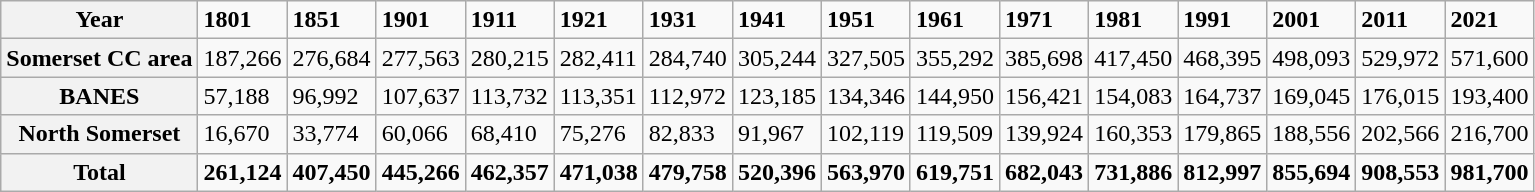<table class="wikitable">
<tr>
<th>Year</th>
<td><strong>1801</strong></td>
<td><strong>1851</strong></td>
<td><strong>1901</strong></td>
<td><strong>1911</strong></td>
<td><strong>1921</strong></td>
<td><strong>1931</strong></td>
<td><strong>1941</strong></td>
<td><strong>1951</strong></td>
<td><strong>1961</strong></td>
<td><strong>1971</strong></td>
<td><strong>1981</strong></td>
<td><strong>1991</strong></td>
<td><strong>2001</strong></td>
<td><strong>2011</strong></td>
<td><strong>2021</strong></td>
</tr>
<tr>
<th>Somerset CC area</th>
<td>187,266</td>
<td>276,684</td>
<td>277,563</td>
<td>280,215</td>
<td>282,411</td>
<td>284,740</td>
<td>305,244</td>
<td>327,505</td>
<td>355,292</td>
<td>385,698</td>
<td>417,450</td>
<td>468,395</td>
<td>498,093</td>
<td>529,972</td>
<td>571,600</td>
</tr>
<tr>
<th>BANES</th>
<td>57,188</td>
<td>96,992</td>
<td>107,637</td>
<td>113,732</td>
<td>113,351</td>
<td>112,972</td>
<td>123,185</td>
<td>134,346</td>
<td>144,950</td>
<td>156,421</td>
<td>154,083</td>
<td>164,737</td>
<td>169,045</td>
<td>176,015</td>
<td>193,400</td>
</tr>
<tr>
<th>North Somerset</th>
<td>16,670</td>
<td>33,774</td>
<td>60,066</td>
<td>68,410</td>
<td>75,276</td>
<td>82,833</td>
<td>91,967</td>
<td>102,119</td>
<td>119,509</td>
<td>139,924</td>
<td>160,353</td>
<td>179,865</td>
<td>188,556</td>
<td>202,566</td>
<td>216,700</td>
</tr>
<tr>
<th>Total</th>
<td><strong>261,124</strong></td>
<td><strong>407,450</strong></td>
<td><strong>445,266</strong></td>
<td><strong>462,357</strong></td>
<td><strong>471,038</strong></td>
<td><strong>479,758</strong></td>
<td><strong>520,396</strong></td>
<td><strong>563,970</strong></td>
<td><strong>619,751</strong></td>
<td><strong>682,043</strong></td>
<td><strong>731,886</strong></td>
<td><strong>812,997</strong></td>
<td><strong>855,694</strong></td>
<td><strong>908,553</strong></td>
<td><strong>981,700</strong></td>
</tr>
</table>
